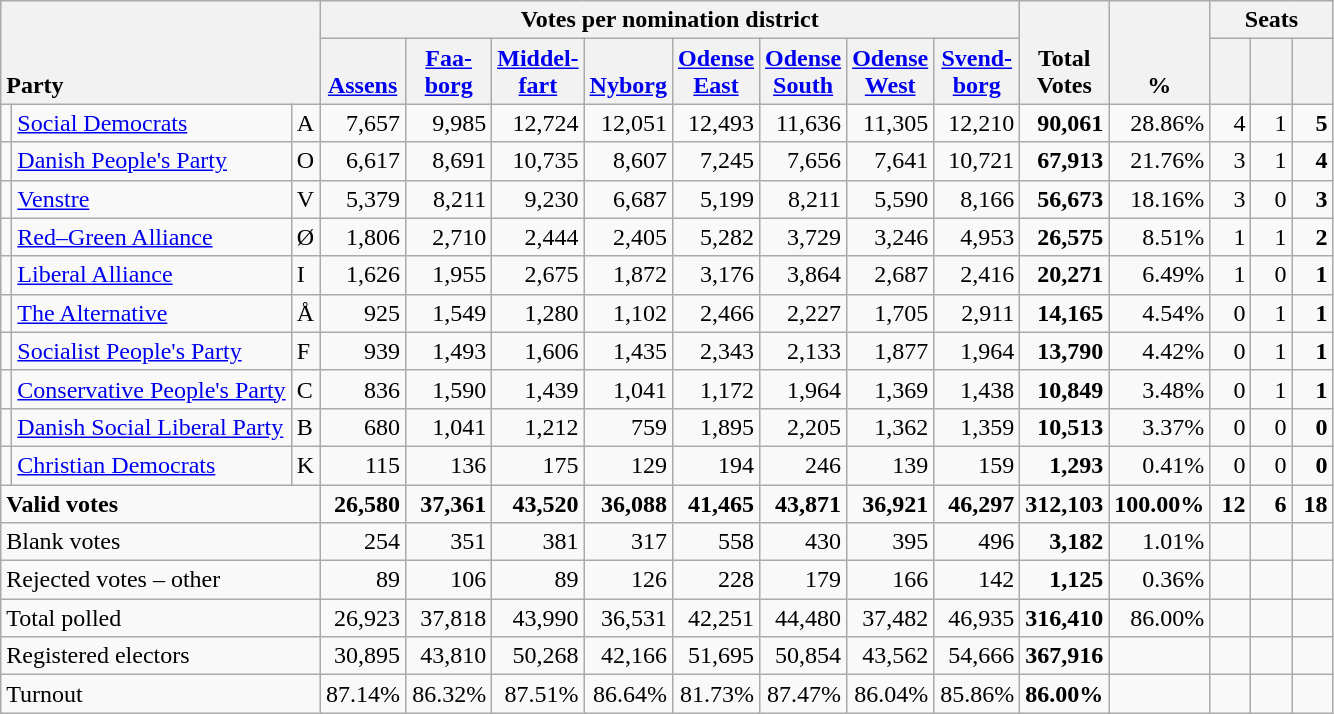<table class="wikitable" border="1" style="text-align:right;">
<tr>
<th style="text-align:left;" valign=bottom rowspan=2 colspan=3>Party</th>
<th colspan=8>Votes per nomination district</th>
<th align=center valign=bottom rowspan=2 width="50">Total Votes</th>
<th align=center valign=bottom rowspan=2 width="50">%</th>
<th colspan=3>Seats</th>
</tr>
<tr>
<th align=center valign=bottom width="50"><a href='#'>Assens</a></th>
<th align="center" valign="bottom" width="50"><a href='#'>Faa- borg</a></th>
<th align="center" valign="bottom" width="50"><a href='#'>Middel- fart</a></th>
<th align="center" valign="bottom" width="50"><a href='#'>Nyborg</a></th>
<th align="center" valign="bottom" width="50"><a href='#'>Odense East</a></th>
<th align="center" valign="bottom" width="50"><a href='#'>Odense South</a></th>
<th align="center" valign="bottom" width="50"><a href='#'>Odense West</a></th>
<th align="center" valign="bottom" width="50"><a href='#'>Svend- borg</a></th>
<th align="center" valign="bottom" width="20"><small></small></th>
<th align=center valign=bottom width="20"><small><a href='#'></a></small></th>
<th align=center valign=bottom width="20"><small></small></th>
</tr>
<tr>
<td></td>
<td align=left><a href='#'>Social Democrats</a></td>
<td align=left>A</td>
<td>7,657</td>
<td>9,985</td>
<td>12,724</td>
<td>12,051</td>
<td>12,493</td>
<td>11,636</td>
<td>11,305</td>
<td>12,210</td>
<td><strong>90,061</strong></td>
<td>28.86%</td>
<td>4</td>
<td>1</td>
<td><strong>5</strong></td>
</tr>
<tr>
<td></td>
<td align=left><a href='#'>Danish People's Party</a></td>
<td align=left>O</td>
<td>6,617</td>
<td>8,691</td>
<td>10,735</td>
<td>8,607</td>
<td>7,245</td>
<td>7,656</td>
<td>7,641</td>
<td>10,721</td>
<td><strong>67,913</strong></td>
<td>21.76%</td>
<td>3</td>
<td>1</td>
<td><strong>4</strong></td>
</tr>
<tr>
<td></td>
<td align=left><a href='#'>Venstre</a></td>
<td align=left>V</td>
<td>5,379</td>
<td>8,211</td>
<td>9,230</td>
<td>6,687</td>
<td>5,199</td>
<td>8,211</td>
<td>5,590</td>
<td>8,166</td>
<td><strong>56,673</strong></td>
<td>18.16%</td>
<td>3</td>
<td>0</td>
<td><strong>3</strong></td>
</tr>
<tr>
<td></td>
<td align=left><a href='#'>Red–Green Alliance</a></td>
<td align=left>Ø</td>
<td>1,806</td>
<td>2,710</td>
<td>2,444</td>
<td>2,405</td>
<td>5,282</td>
<td>3,729</td>
<td>3,246</td>
<td>4,953</td>
<td><strong>26,575</strong></td>
<td>8.51%</td>
<td>1</td>
<td>1</td>
<td><strong>2</strong></td>
</tr>
<tr>
<td></td>
<td align=left><a href='#'>Liberal Alliance</a></td>
<td align=left>I</td>
<td>1,626</td>
<td>1,955</td>
<td>2,675</td>
<td>1,872</td>
<td>3,176</td>
<td>3,864</td>
<td>2,687</td>
<td>2,416</td>
<td><strong>20,271</strong></td>
<td>6.49%</td>
<td>1</td>
<td>0</td>
<td><strong>1</strong></td>
</tr>
<tr>
<td></td>
<td align=left><a href='#'>The Alternative</a></td>
<td align=left>Å</td>
<td>925</td>
<td>1,549</td>
<td>1,280</td>
<td>1,102</td>
<td>2,466</td>
<td>2,227</td>
<td>1,705</td>
<td>2,911</td>
<td><strong>14,165</strong></td>
<td>4.54%</td>
<td>0</td>
<td>1</td>
<td><strong>1</strong></td>
</tr>
<tr>
<td></td>
<td align=left><a href='#'>Socialist People's Party</a></td>
<td align=left>F</td>
<td>939</td>
<td>1,493</td>
<td>1,606</td>
<td>1,435</td>
<td>2,343</td>
<td>2,133</td>
<td>1,877</td>
<td>1,964</td>
<td><strong>13,790</strong></td>
<td>4.42%</td>
<td>0</td>
<td>1</td>
<td><strong>1</strong></td>
</tr>
<tr>
<td></td>
<td align=left style="white-space: nowrap;"><a href='#'>Conservative People's Party</a></td>
<td align=left>C</td>
<td>836</td>
<td>1,590</td>
<td>1,439</td>
<td>1,041</td>
<td>1,172</td>
<td>1,964</td>
<td>1,369</td>
<td>1,438</td>
<td><strong>10,849</strong></td>
<td>3.48%</td>
<td>0</td>
<td>1</td>
<td><strong>1</strong></td>
</tr>
<tr>
<td></td>
<td align=left><a href='#'>Danish Social Liberal Party</a></td>
<td align=left>B</td>
<td>680</td>
<td>1,041</td>
<td>1,212</td>
<td>759</td>
<td>1,895</td>
<td>2,205</td>
<td>1,362</td>
<td>1,359</td>
<td><strong>10,513</strong></td>
<td>3.37%</td>
<td>0</td>
<td>0</td>
<td><strong>0</strong></td>
</tr>
<tr>
<td></td>
<td align=left><a href='#'>Christian Democrats</a></td>
<td align=left>K</td>
<td>115</td>
<td>136</td>
<td>175</td>
<td>129</td>
<td>194</td>
<td>246</td>
<td>139</td>
<td>159</td>
<td><strong>1,293</strong></td>
<td>0.41%</td>
<td>0</td>
<td>0</td>
<td><strong>0</strong></td>
</tr>
<tr style="font-weight:bold">
<td align=left colspan=3>Valid votes</td>
<td>26,580</td>
<td>37,361</td>
<td>43,520</td>
<td>36,088</td>
<td>41,465</td>
<td>43,871</td>
<td>36,921</td>
<td>46,297</td>
<td>312,103</td>
<td>100.00%</td>
<td>12</td>
<td>6</td>
<td>18</td>
</tr>
<tr>
<td align=left colspan=3>Blank votes</td>
<td>254</td>
<td>351</td>
<td>381</td>
<td>317</td>
<td>558</td>
<td>430</td>
<td>395</td>
<td>496</td>
<td><strong>3,182</strong></td>
<td>1.01%</td>
<td></td>
<td></td>
<td></td>
</tr>
<tr>
<td align=left colspan=3>Rejected votes – other</td>
<td>89</td>
<td>106</td>
<td>89</td>
<td>126</td>
<td>228</td>
<td>179</td>
<td>166</td>
<td>142</td>
<td><strong>1,125</strong></td>
<td>0.36%</td>
<td></td>
<td></td>
<td></td>
</tr>
<tr>
<td align=left colspan=3>Total polled</td>
<td>26,923</td>
<td>37,818</td>
<td>43,990</td>
<td>36,531</td>
<td>42,251</td>
<td>44,480</td>
<td>37,482</td>
<td>46,935</td>
<td><strong>316,410</strong></td>
<td>86.00%</td>
<td></td>
<td></td>
<td></td>
</tr>
<tr>
<td align=left colspan=3>Registered electors</td>
<td>30,895</td>
<td>43,810</td>
<td>50,268</td>
<td>42,166</td>
<td>51,695</td>
<td>50,854</td>
<td>43,562</td>
<td>54,666</td>
<td><strong>367,916</strong></td>
<td></td>
<td></td>
<td></td>
<td></td>
</tr>
<tr>
<td align=left colspan=3>Turnout</td>
<td>87.14%</td>
<td>86.32%</td>
<td>87.51%</td>
<td>86.64%</td>
<td>81.73%</td>
<td>87.47%</td>
<td>86.04%</td>
<td>85.86%</td>
<td><strong>86.00%</strong></td>
<td></td>
<td></td>
<td></td>
<td></td>
</tr>
</table>
